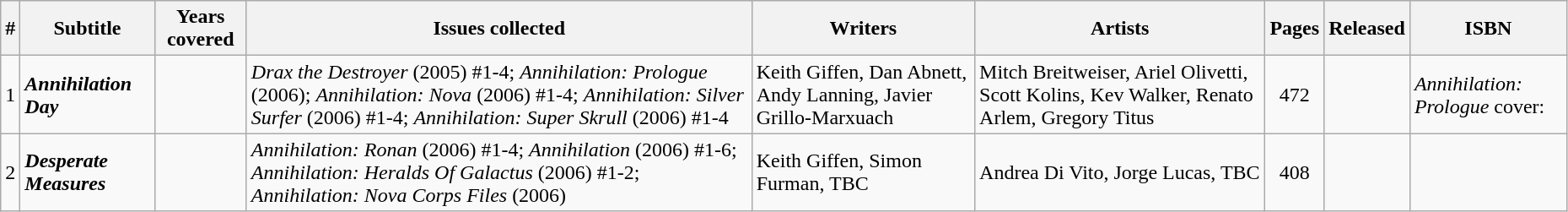<table class="wikitable sortable" width="98%">
<tr>
<th class="unsortable">#</th>
<th class="unsortable">Subtitle</th>
<th>Years covered</th>
<th class="unsortable">Issues collected</th>
<th class="unsortable">Writers</th>
<th class="unsortable">Artists</th>
<th class="unsortable">Pages</th>
<th>Released</th>
<th class="unsortable">ISBN</th>
</tr>
<tr>
<td>1</td>
<td><strong><em>Annihilation Day</em></strong></td>
<td></td>
<td><em>Drax the Destroyer</em> (2005) #1-4; <em>Annihilation: Prologue</em> (2006); <em>Annihilation: Nova</em> (2006) #1-4; <em>Annihilation: Silver Surfer</em> (2006) #1-4; <em>Annihilation: Super Skrull</em> (2006) #1-4</td>
<td>Keith Giffen, Dan Abnett, Andy Lanning, Javier Grillo-Marxuach</td>
<td>Mitch Breitweiser, Ariel Olivetti, Scott Kolins, Kev Walker, Renato Arlem, Gregory Titus</td>
<td style="text-align: center;">472</td>
<td></td>
<td><em>Annihilation: Prologue</em> cover: </td>
</tr>
<tr>
<td>2</td>
<td><strong><em>Desperate Measures</em></strong></td>
<td></td>
<td><em>Annihilation: Ronan</em> (2006) #1-4; <em>Annihilation</em> (2006) #1-6; <em>Annihilation: Heralds Of Galactus</em> (2006) #1-2; <em>Annihilation: Nova Corps Files</em> (2006)</td>
<td>Keith Giffen, Simon Furman, TBC</td>
<td>Andrea Di Vito, Jorge Lucas, TBC</td>
<td style="text-align: center;">408</td>
<td></td>
<td></td>
</tr>
</table>
